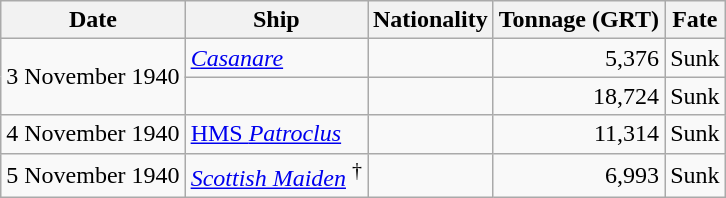<table class="wikitable">
<tr>
<th>Date</th>
<th>Ship</th>
<th>Nationality</th>
<th>Tonnage (GRT)</th>
<th>Fate</th>
</tr>
<tr>
<td rowspan="2">3 November 1940</td>
<td><em><a href='#'>Casanare</a></em></td>
<td align="left"></td>
<td align="right">5,376</td>
<td>Sunk</td>
</tr>
<tr>
<td></td>
<td align="left"></td>
<td align="right">18,724</td>
<td>Sunk</td>
</tr>
<tr>
<td>4 November 1940</td>
<td><a href='#'>HMS <em>Patroclus</em></a></td>
<td align="left"></td>
<td align="right">11,314</td>
<td>Sunk</td>
</tr>
<tr>
<td>5 November 1940</td>
<td><em><a href='#'>Scottish Maiden</a></em> <sup>†</sup></td>
<td align="left"></td>
<td align="right">6,993</td>
<td>Sunk</td>
</tr>
</table>
